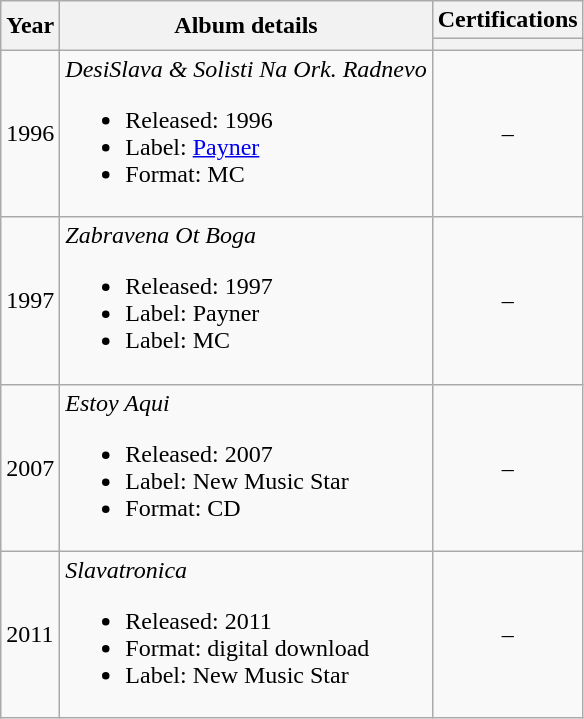<table class="wikitable">
<tr>
<th rowspan="2">Year</th>
<th rowspan="2">Album details</th>
<th>Certifications</th>
</tr>
<tr style="font-size:medium;">
<th></th>
</tr>
<tr>
<td>1996</td>
<td><em>DesiSlava & Solisti Na Ork. Radnevo</em><br><ul><li>Released: 1996</li><li>Label: <a href='#'>Payner</a></li><li>Format: MC</li></ul></td>
<td align="center">–</td>
</tr>
<tr>
<td>1997</td>
<td><em>Zabravena Ot Boga</em><br><ul><li>Released: 1997</li><li>Label: Payner</li><li>Label: MC</li></ul></td>
<td align="center">–</td>
</tr>
<tr>
<td>2007</td>
<td><em>Estoy Aqui</em><br><ul><li>Released: 2007</li><li>Label: New Music Star</li><li>Format: CD</li></ul></td>
<td align="center">–</td>
</tr>
<tr>
<td>2011</td>
<td><em>Slavatronica</em><br><ul><li>Released: 2011</li><li>Format: digital download</li><li>Label: New Music Star</li></ul></td>
<td align="center">–</td>
</tr>
</table>
